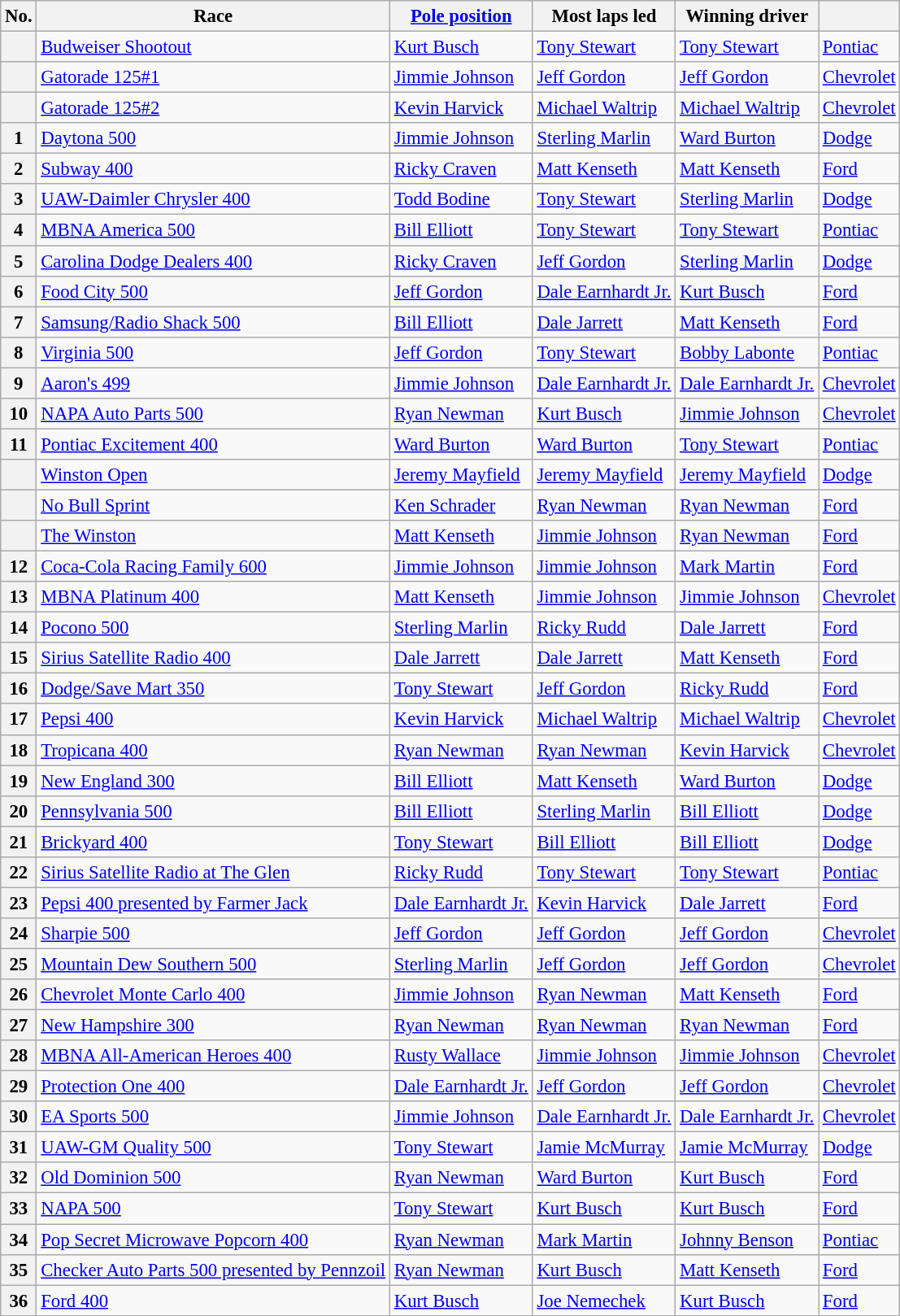<table class="wikitable" style="font-size:95%">
<tr>
<th>No.</th>
<th>Race</th>
<th><a href='#'>Pole position</a></th>
<th>Most laps led</th>
<th>Winning driver</th>
<th></th>
</tr>
<tr>
<th></th>
<td><a href='#'>Budweiser Shootout</a></td>
<td><a href='#'>Kurt Busch</a></td>
<td><a href='#'>Tony Stewart</a></td>
<td><a href='#'>Tony Stewart</a></td>
<td><a href='#'>Pontiac</a></td>
</tr>
<tr>
<th></th>
<td><a href='#'>Gatorade 125#1</a></td>
<td><a href='#'>Jimmie Johnson</a></td>
<td><a href='#'>Jeff Gordon</a></td>
<td><a href='#'>Jeff Gordon</a></td>
<td><a href='#'>Chevrolet</a></td>
</tr>
<tr>
<th></th>
<td><a href='#'>Gatorade 125#2</a></td>
<td><a href='#'>Kevin Harvick</a></td>
<td><a href='#'>Michael Waltrip</a></td>
<td><a href='#'>Michael Waltrip</a></td>
<td><a href='#'>Chevrolet</a></td>
</tr>
<tr>
<th>1</th>
<td><a href='#'>Daytona 500</a></td>
<td><a href='#'>Jimmie Johnson</a></td>
<td><a href='#'>Sterling Marlin</a></td>
<td><a href='#'>Ward Burton</a></td>
<td><a href='#'>Dodge</a></td>
</tr>
<tr>
<th>2</th>
<td><a href='#'>Subway 400</a></td>
<td><a href='#'>Ricky Craven</a></td>
<td><a href='#'>Matt Kenseth</a></td>
<td><a href='#'>Matt Kenseth</a></td>
<td><a href='#'>Ford</a></td>
</tr>
<tr>
<th>3</th>
<td><a href='#'>UAW-Daimler Chrysler 400</a></td>
<td><a href='#'>Todd Bodine</a></td>
<td><a href='#'>Tony Stewart</a></td>
<td><a href='#'>Sterling Marlin</a></td>
<td><a href='#'>Dodge</a></td>
</tr>
<tr>
<th>4</th>
<td><a href='#'>MBNA America 500</a></td>
<td><a href='#'>Bill Elliott</a></td>
<td><a href='#'>Tony Stewart</a></td>
<td><a href='#'>Tony Stewart</a></td>
<td><a href='#'>Pontiac</a></td>
</tr>
<tr>
<th>5</th>
<td><a href='#'>Carolina Dodge Dealers 400</a></td>
<td><a href='#'>Ricky Craven</a></td>
<td><a href='#'>Jeff Gordon</a></td>
<td><a href='#'>Sterling Marlin</a></td>
<td><a href='#'>Dodge</a></td>
</tr>
<tr>
<th>6</th>
<td><a href='#'>Food City 500</a></td>
<td><a href='#'>Jeff Gordon</a></td>
<td><a href='#'>Dale Earnhardt Jr.</a></td>
<td><a href='#'>Kurt Busch</a></td>
<td><a href='#'>Ford</a></td>
</tr>
<tr>
<th>7</th>
<td><a href='#'>Samsung/Radio Shack 500</a></td>
<td><a href='#'>Bill Elliott</a></td>
<td><a href='#'>Dale Jarrett</a></td>
<td><a href='#'>Matt Kenseth</a></td>
<td><a href='#'>Ford</a></td>
</tr>
<tr>
<th>8</th>
<td><a href='#'>Virginia 500</a></td>
<td><a href='#'>Jeff Gordon</a></td>
<td><a href='#'>Tony Stewart</a></td>
<td><a href='#'>Bobby Labonte</a></td>
<td><a href='#'>Pontiac</a></td>
</tr>
<tr>
<th>9</th>
<td><a href='#'>Aaron's 499</a></td>
<td><a href='#'>Jimmie Johnson</a></td>
<td><a href='#'>Dale Earnhardt Jr.</a></td>
<td><a href='#'>Dale Earnhardt Jr.</a></td>
<td><a href='#'>Chevrolet</a></td>
</tr>
<tr>
<th>10</th>
<td><a href='#'>NAPA Auto Parts 500</a></td>
<td><a href='#'>Ryan Newman</a></td>
<td><a href='#'>Kurt Busch</a></td>
<td><a href='#'>Jimmie Johnson</a></td>
<td><a href='#'>Chevrolet</a></td>
</tr>
<tr>
<th>11</th>
<td><a href='#'>Pontiac Excitement 400</a></td>
<td><a href='#'>Ward Burton</a></td>
<td><a href='#'>Ward Burton</a></td>
<td><a href='#'>Tony Stewart</a></td>
<td><a href='#'>Pontiac</a></td>
</tr>
<tr>
<th></th>
<td><a href='#'>Winston Open</a></td>
<td><a href='#'>Jeremy Mayfield</a></td>
<td><a href='#'>Jeremy Mayfield</a></td>
<td><a href='#'>Jeremy Mayfield</a></td>
<td><a href='#'>Dodge</a></td>
</tr>
<tr>
<th></th>
<td><a href='#'>No Bull Sprint</a></td>
<td><a href='#'>Ken Schrader</a></td>
<td><a href='#'>Ryan Newman</a></td>
<td><a href='#'>Ryan Newman</a></td>
<td><a href='#'>Ford</a></td>
</tr>
<tr>
<th></th>
<td><a href='#'>The Winston</a></td>
<td><a href='#'>Matt Kenseth</a></td>
<td><a href='#'>Jimmie Johnson</a></td>
<td><a href='#'>Ryan Newman</a></td>
<td><a href='#'>Ford</a></td>
</tr>
<tr>
<th>12</th>
<td><a href='#'>Coca-Cola Racing Family 600</a></td>
<td><a href='#'>Jimmie Johnson</a></td>
<td><a href='#'>Jimmie Johnson</a></td>
<td><a href='#'>Mark Martin</a></td>
<td><a href='#'>Ford</a></td>
</tr>
<tr>
<th>13</th>
<td><a href='#'>MBNA Platinum 400</a></td>
<td><a href='#'>Matt Kenseth</a></td>
<td><a href='#'>Jimmie Johnson</a></td>
<td><a href='#'>Jimmie Johnson</a></td>
<td><a href='#'>Chevrolet</a></td>
</tr>
<tr>
<th>14</th>
<td><a href='#'>Pocono 500</a></td>
<td><a href='#'>Sterling Marlin</a></td>
<td><a href='#'>Ricky Rudd</a></td>
<td><a href='#'>Dale Jarrett</a></td>
<td><a href='#'>Ford</a></td>
</tr>
<tr>
<th>15</th>
<td><a href='#'>Sirius Satellite Radio 400</a></td>
<td><a href='#'>Dale Jarrett</a></td>
<td><a href='#'>Dale Jarrett</a></td>
<td><a href='#'>Matt Kenseth</a></td>
<td><a href='#'>Ford</a></td>
</tr>
<tr>
<th>16</th>
<td><a href='#'>Dodge/Save Mart 350</a></td>
<td><a href='#'>Tony Stewart</a></td>
<td><a href='#'>Jeff Gordon</a></td>
<td><a href='#'>Ricky Rudd</a></td>
<td><a href='#'>Ford</a></td>
</tr>
<tr>
<th>17</th>
<td><a href='#'>Pepsi 400</a></td>
<td><a href='#'>Kevin Harvick</a></td>
<td><a href='#'>Michael Waltrip</a></td>
<td><a href='#'>Michael Waltrip</a></td>
<td><a href='#'>Chevrolet</a></td>
</tr>
<tr>
<th>18</th>
<td><a href='#'>Tropicana 400</a></td>
<td><a href='#'>Ryan Newman</a></td>
<td><a href='#'>Ryan Newman</a></td>
<td><a href='#'>Kevin Harvick</a></td>
<td><a href='#'>Chevrolet</a></td>
</tr>
<tr>
<th>19</th>
<td><a href='#'>New England 300</a></td>
<td><a href='#'>Bill Elliott</a></td>
<td><a href='#'>Matt Kenseth</a></td>
<td><a href='#'>Ward Burton</a></td>
<td><a href='#'>Dodge</a></td>
</tr>
<tr>
<th>20</th>
<td><a href='#'>Pennsylvania 500</a></td>
<td><a href='#'>Bill Elliott</a></td>
<td><a href='#'>Sterling Marlin</a></td>
<td><a href='#'>Bill Elliott</a></td>
<td><a href='#'>Dodge</a></td>
</tr>
<tr>
<th>21</th>
<td><a href='#'>Brickyard 400</a></td>
<td><a href='#'>Tony Stewart</a></td>
<td><a href='#'>Bill Elliott</a></td>
<td><a href='#'>Bill Elliott</a></td>
<td><a href='#'>Dodge</a></td>
</tr>
<tr>
<th>22</th>
<td><a href='#'>Sirius Satellite Radio at The Glen</a></td>
<td><a href='#'>Ricky Rudd</a></td>
<td><a href='#'>Tony Stewart</a></td>
<td><a href='#'>Tony Stewart</a></td>
<td><a href='#'>Pontiac</a></td>
</tr>
<tr>
<th>23</th>
<td><a href='#'>Pepsi 400 presented by Farmer Jack</a></td>
<td><a href='#'>Dale Earnhardt Jr.</a></td>
<td><a href='#'>Kevin Harvick</a></td>
<td><a href='#'>Dale Jarrett</a></td>
<td><a href='#'>Ford</a></td>
</tr>
<tr>
<th>24</th>
<td><a href='#'>Sharpie 500</a></td>
<td><a href='#'>Jeff Gordon</a></td>
<td><a href='#'>Jeff Gordon</a></td>
<td><a href='#'>Jeff Gordon</a></td>
<td><a href='#'>Chevrolet</a></td>
</tr>
<tr>
<th>25</th>
<td><a href='#'>Mountain Dew Southern 500</a></td>
<td><a href='#'>Sterling Marlin</a></td>
<td><a href='#'>Jeff Gordon</a></td>
<td><a href='#'>Jeff Gordon</a></td>
<td><a href='#'>Chevrolet</a></td>
</tr>
<tr>
<th>26</th>
<td><a href='#'>Chevrolet Monte Carlo 400</a></td>
<td><a href='#'>Jimmie Johnson</a></td>
<td><a href='#'>Ryan Newman</a></td>
<td><a href='#'>Matt Kenseth</a></td>
<td><a href='#'>Ford</a></td>
</tr>
<tr>
<th>27</th>
<td><a href='#'>New Hampshire 300</a></td>
<td><a href='#'>Ryan Newman</a></td>
<td><a href='#'>Ryan Newman</a></td>
<td><a href='#'>Ryan Newman</a></td>
<td><a href='#'>Ford</a></td>
</tr>
<tr>
<th>28</th>
<td><a href='#'>MBNA All-American Heroes 400</a></td>
<td><a href='#'>Rusty Wallace</a></td>
<td><a href='#'>Jimmie Johnson</a></td>
<td><a href='#'>Jimmie Johnson</a></td>
<td><a href='#'>Chevrolet</a></td>
</tr>
<tr>
<th>29</th>
<td><a href='#'>Protection One 400</a></td>
<td><a href='#'>Dale Earnhardt Jr.</a></td>
<td><a href='#'>Jeff Gordon</a></td>
<td><a href='#'>Jeff Gordon</a></td>
<td><a href='#'>Chevrolet</a></td>
</tr>
<tr>
<th>30</th>
<td><a href='#'>EA Sports 500</a></td>
<td><a href='#'>Jimmie Johnson</a></td>
<td><a href='#'>Dale Earnhardt Jr.</a></td>
<td><a href='#'>Dale Earnhardt Jr.</a></td>
<td><a href='#'>Chevrolet</a></td>
</tr>
<tr>
<th>31</th>
<td><a href='#'>UAW-GM Quality 500</a></td>
<td><a href='#'>Tony Stewart</a></td>
<td><a href='#'>Jamie McMurray</a></td>
<td><a href='#'>Jamie McMurray</a></td>
<td><a href='#'>Dodge</a></td>
</tr>
<tr>
<th>32</th>
<td><a href='#'>Old Dominion 500</a></td>
<td><a href='#'>Ryan Newman</a></td>
<td><a href='#'>Ward Burton</a></td>
<td><a href='#'>Kurt Busch</a></td>
<td><a href='#'>Ford</a></td>
</tr>
<tr>
<th>33</th>
<td><a href='#'>NAPA 500</a></td>
<td><a href='#'>Tony Stewart</a></td>
<td><a href='#'>Kurt Busch</a></td>
<td><a href='#'>Kurt Busch</a></td>
<td><a href='#'>Ford</a></td>
</tr>
<tr>
<th>34</th>
<td><a href='#'>Pop Secret Microwave Popcorn 400</a></td>
<td><a href='#'>Ryan Newman</a></td>
<td><a href='#'>Mark Martin</a></td>
<td><a href='#'>Johnny Benson</a></td>
<td><a href='#'>Pontiac</a></td>
</tr>
<tr>
<th>35</th>
<td><a href='#'>Checker Auto Parts 500 presented by Pennzoil</a></td>
<td><a href='#'>Ryan Newman</a></td>
<td><a href='#'>Kurt Busch</a></td>
<td><a href='#'>Matt Kenseth</a></td>
<td><a href='#'>Ford</a></td>
</tr>
<tr>
<th>36</th>
<td><a href='#'>Ford 400</a></td>
<td><a href='#'>Kurt Busch</a></td>
<td><a href='#'>Joe Nemechek</a></td>
<td><a href='#'>Kurt Busch</a></td>
<td><a href='#'>Ford</a></td>
</tr>
</table>
